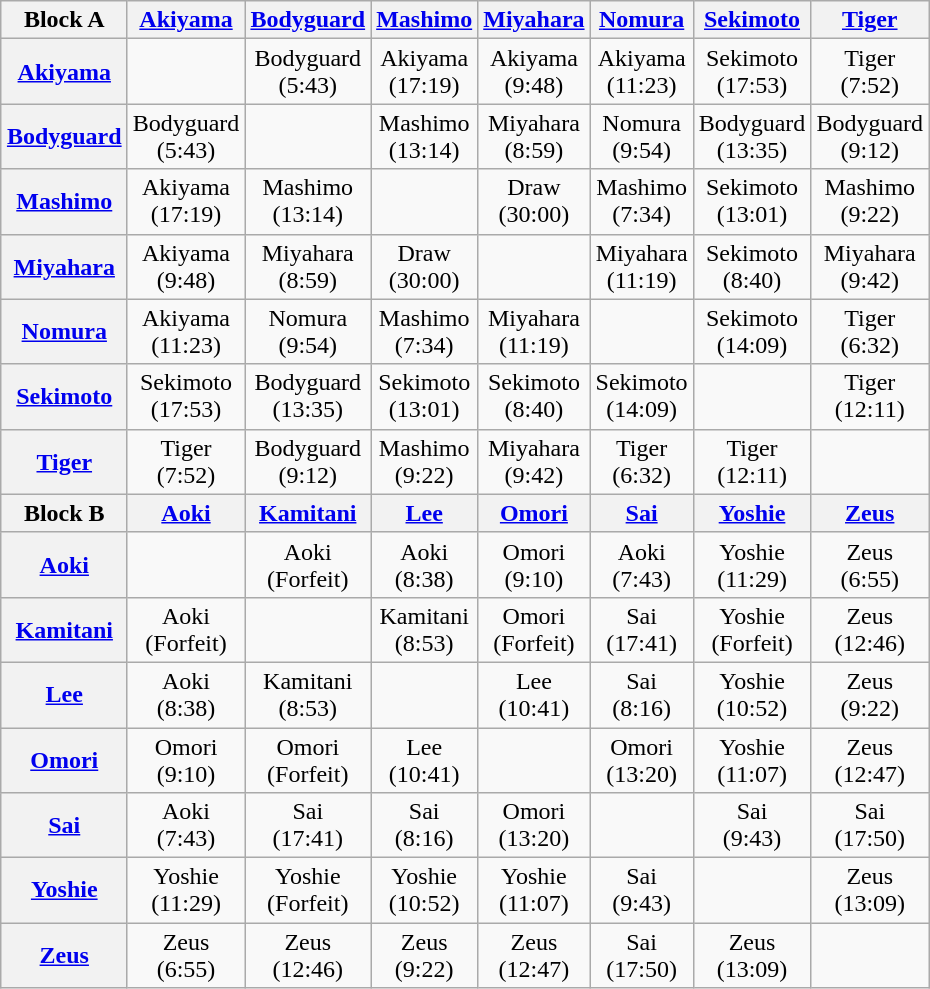<table class="wikitable" style="margin: 1em auto 1em auto; text-align:center;">
<tr>
<th>Block A</th>
<th><a href='#'>Akiyama</a></th>
<th><a href='#'>Bodyguard</a></th>
<th><a href='#'>Mashimo</a></th>
<th><a href='#'>Miyahara</a></th>
<th><a href='#'>Nomura</a></th>
<th><a href='#'>Sekimoto</a></th>
<th><a href='#'>Tiger</a></th>
</tr>
<tr>
<th><a href='#'>Akiyama</a></th>
<td></td>
<td>Bodyguard<br>(5:43)</td>
<td>Akiyama<br>(17:19)</td>
<td>Akiyama<br>(9:48)</td>
<td>Akiyama<br>(11:23)</td>
<td>Sekimoto<br>(17:53)</td>
<td>Tiger<br>(7:52)</td>
</tr>
<tr>
<th><a href='#'>Bodyguard</a></th>
<td>Bodyguard<br>(5:43)</td>
<td></td>
<td>Mashimo<br>(13:14)</td>
<td>Miyahara<br>(8:59)</td>
<td>Nomura<br>(9:54)</td>
<td>Bodyguard<br>(13:35)</td>
<td>Bodyguard<br>(9:12)</td>
</tr>
<tr>
<th><a href='#'>Mashimo</a></th>
<td>Akiyama<br>(17:19)</td>
<td>Mashimo<br>(13:14)</td>
<td></td>
<td>Draw<br>(30:00)</td>
<td>Mashimo<br>(7:34)</td>
<td>Sekimoto<br>(13:01)</td>
<td>Mashimo<br>(9:22)</td>
</tr>
<tr>
<th><a href='#'>Miyahara</a></th>
<td>Akiyama<br>(9:48)</td>
<td>Miyahara<br>(8:59)</td>
<td>Draw<br>(30:00)</td>
<td></td>
<td>Miyahara<br>(11:19)</td>
<td>Sekimoto<br>(8:40)</td>
<td>Miyahara<br>(9:42)</td>
</tr>
<tr>
<th><a href='#'>Nomura</a></th>
<td>Akiyama<br>(11:23)</td>
<td>Nomura<br>(9:54)</td>
<td>Mashimo<br>(7:34)</td>
<td>Miyahara<br>(11:19)</td>
<td></td>
<td>Sekimoto<br>(14:09)</td>
<td>Tiger<br>(6:32)</td>
</tr>
<tr>
<th><a href='#'>Sekimoto</a></th>
<td>Sekimoto<br>(17:53)</td>
<td>Bodyguard<br>(13:35)</td>
<td>Sekimoto<br>(13:01)</td>
<td>Sekimoto<br>(8:40)</td>
<td>Sekimoto<br>(14:09)</td>
<td></td>
<td>Tiger<br>(12:11)</td>
</tr>
<tr>
<th><a href='#'>Tiger</a></th>
<td>Tiger<br>(7:52)</td>
<td>Bodyguard<br>(9:12)</td>
<td>Mashimo<br>(9:22)</td>
<td>Miyahara<br>(9:42)</td>
<td>Tiger<br>(6:32)</td>
<td>Tiger<br>(12:11)</td>
<td></td>
</tr>
<tr>
<th>Block B</th>
<th><a href='#'>Aoki</a></th>
<th><a href='#'>Kamitani</a></th>
<th><a href='#'>Lee</a></th>
<th><a href='#'>Omori</a></th>
<th><a href='#'>Sai</a></th>
<th><a href='#'>Yoshie</a></th>
<th><a href='#'>Zeus</a></th>
</tr>
<tr>
<th><a href='#'>Aoki</a></th>
<td></td>
<td>Aoki<br>(Forfeit)</td>
<td>Aoki<br>(8:38)</td>
<td>Omori<br>(9:10)</td>
<td>Aoki<br>(7:43)</td>
<td>Yoshie<br>(11:29)</td>
<td>Zeus<br>(6:55)</td>
</tr>
<tr>
<th><a href='#'>Kamitani</a></th>
<td>Aoki<br>(Forfeit)</td>
<td></td>
<td>Kamitani<br>(8:53)</td>
<td>Omori<br>(Forfeit)</td>
<td>Sai<br>(17:41)</td>
<td>Yoshie<br>(Forfeit)</td>
<td>Zeus<br>(12:46)</td>
</tr>
<tr>
<th><a href='#'>Lee</a></th>
<td>Aoki<br>(8:38)</td>
<td>Kamitani<br>(8:53)</td>
<td></td>
<td>Lee<br>(10:41)</td>
<td>Sai<br>(8:16)</td>
<td>Yoshie<br>(10:52)</td>
<td>Zeus<br>(9:22)</td>
</tr>
<tr>
<th><a href='#'>Omori</a></th>
<td>Omori<br>(9:10)</td>
<td>Omori<br>(Forfeit)</td>
<td>Lee<br>(10:41)</td>
<td></td>
<td>Omori<br>(13:20)</td>
<td>Yoshie<br>(11:07)</td>
<td>Zeus<br>(12:47)</td>
</tr>
<tr>
<th><a href='#'>Sai</a></th>
<td>Aoki<br>(7:43)</td>
<td>Sai<br>(17:41)</td>
<td>Sai<br>(8:16)</td>
<td>Omori<br>(13:20)</td>
<td></td>
<td>Sai<br>(9:43)</td>
<td>Sai<br>(17:50)</td>
</tr>
<tr>
<th><a href='#'>Yoshie</a></th>
<td>Yoshie<br>(11:29)</td>
<td>Yoshie<br>(Forfeit)</td>
<td>Yoshie<br>(10:52)</td>
<td>Yoshie<br>(11:07)</td>
<td>Sai<br>(9:43)</td>
<td></td>
<td>Zeus<br>(13:09)</td>
</tr>
<tr>
<th><a href='#'>Zeus</a></th>
<td>Zeus<br>(6:55)</td>
<td>Zeus<br>(12:46)</td>
<td>Zeus<br>(9:22)</td>
<td>Zeus<br>(12:47)</td>
<td>Sai<br>(17:50)</td>
<td>Zeus<br>(13:09)</td>
<td></td>
</tr>
</table>
